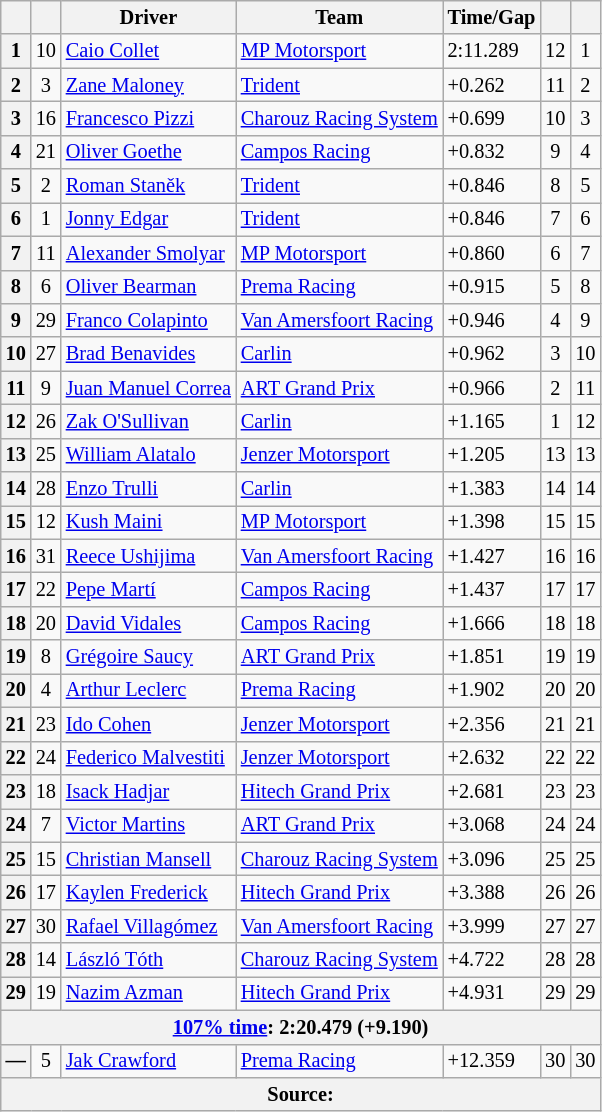<table class="wikitable" style="font-size:85%">
<tr>
<th></th>
<th></th>
<th>Driver</th>
<th>Team</th>
<th>Time/Gap</th>
<th></th>
<th></th>
</tr>
<tr>
<th>1</th>
<td align="center">10</td>
<td> <a href='#'>Caio Collet</a></td>
<td><a href='#'>MP Motorsport</a></td>
<td>2:11.289</td>
<td align="center">12</td>
<td align="center">1</td>
</tr>
<tr>
<th>2</th>
<td align="center">3</td>
<td> <a href='#'>Zane Maloney</a></td>
<td><a href='#'>Trident</a></td>
<td>+0.262</td>
<td align="center">11</td>
<td align="center">2</td>
</tr>
<tr>
<th>3</th>
<td align="center">16</td>
<td> <a href='#'>Francesco Pizzi</a></td>
<td><a href='#'>Charouz Racing System</a></td>
<td>+0.699</td>
<td align="center">10</td>
<td align="center">3</td>
</tr>
<tr>
<th>4</th>
<td align="center">21</td>
<td> <a href='#'>Oliver Goethe</a></td>
<td><a href='#'>Campos Racing</a></td>
<td>+0.832</td>
<td align="center">9</td>
<td align="center">4</td>
</tr>
<tr>
<th>5</th>
<td align="center">2</td>
<td> <a href='#'>Roman Staněk</a></td>
<td><a href='#'>Trident</a></td>
<td>+0.846</td>
<td align="center">8</td>
<td align="center">5</td>
</tr>
<tr>
<th>6</th>
<td align="center">1</td>
<td> <a href='#'>Jonny Edgar</a></td>
<td><a href='#'>Trident</a></td>
<td>+0.846</td>
<td align="center">7</td>
<td align="center">6</td>
</tr>
<tr>
<th>7</th>
<td align="center">11</td>
<td> <a href='#'>Alexander Smolyar</a></td>
<td><a href='#'>MP Motorsport</a></td>
<td>+0.860</td>
<td align="center">6</td>
<td align="center">7</td>
</tr>
<tr>
<th>8</th>
<td align="center">6</td>
<td> <a href='#'>Oliver Bearman</a></td>
<td><a href='#'>Prema Racing</a></td>
<td>+0.915</td>
<td align="center">5</td>
<td align="center">8</td>
</tr>
<tr>
<th>9</th>
<td align="center">29</td>
<td> <a href='#'>Franco Colapinto</a></td>
<td><a href='#'>Van Amersfoort Racing</a></td>
<td>+0.946</td>
<td align="center">4</td>
<td align="center">9</td>
</tr>
<tr>
<th>10</th>
<td align="center">27</td>
<td> <a href='#'>Brad Benavides</a></td>
<td><a href='#'>Carlin</a></td>
<td>+0.962</td>
<td align="center">3</td>
<td align="center">10</td>
</tr>
<tr>
<th>11</th>
<td align="center">9</td>
<td> <a href='#'>Juan Manuel Correa</a></td>
<td><a href='#'>ART Grand Prix</a></td>
<td>+0.966</td>
<td align="center">2</td>
<td align="center">11</td>
</tr>
<tr>
<th>12</th>
<td align="center">26</td>
<td> <a href='#'>Zak O'Sullivan</a></td>
<td><a href='#'>Carlin</a></td>
<td>+1.165</td>
<td align="center">1</td>
<td align="center">12</td>
</tr>
<tr>
<th>13</th>
<td align="center">25</td>
<td> <a href='#'>William Alatalo</a></td>
<td><a href='#'>Jenzer Motorsport</a></td>
<td>+1.205</td>
<td align="center">13</td>
<td align="center">13</td>
</tr>
<tr>
<th>14</th>
<td align="center">28</td>
<td> <a href='#'>Enzo Trulli</a></td>
<td><a href='#'>Carlin</a></td>
<td>+1.383</td>
<td align="center">14</td>
<td align="center">14</td>
</tr>
<tr>
<th>15</th>
<td align="center">12</td>
<td> <a href='#'>Kush Maini</a></td>
<td><a href='#'>MP Motorsport</a></td>
<td>+1.398</td>
<td align="center">15</td>
<td align="center">15</td>
</tr>
<tr>
<th>16</th>
<td align="center">31</td>
<td> <a href='#'>Reece Ushijima</a></td>
<td><a href='#'>Van Amersfoort Racing</a></td>
<td>+1.427</td>
<td align="center">16</td>
<td align="center">16</td>
</tr>
<tr>
<th>17</th>
<td align="center">22</td>
<td> <a href='#'>Pepe Martí</a></td>
<td><a href='#'>Campos Racing</a></td>
<td>+1.437</td>
<td align="center">17</td>
<td align="center">17</td>
</tr>
<tr>
<th>18</th>
<td align="center">20</td>
<td> <a href='#'>David Vidales</a></td>
<td><a href='#'>Campos Racing</a></td>
<td>+1.666</td>
<td align="center">18</td>
<td align="center">18</td>
</tr>
<tr>
<th>19</th>
<td align="center">8</td>
<td> <a href='#'>Grégoire Saucy</a></td>
<td><a href='#'>ART Grand Prix</a></td>
<td>+1.851</td>
<td align="center">19</td>
<td align="center">19</td>
</tr>
<tr>
<th>20</th>
<td align="center">4</td>
<td> <a href='#'>Arthur Leclerc</a></td>
<td><a href='#'>Prema Racing</a></td>
<td>+1.902</td>
<td align="center">20</td>
<td align="center">20</td>
</tr>
<tr>
<th>21</th>
<td align="center">23</td>
<td> <a href='#'>Ido Cohen</a></td>
<td><a href='#'>Jenzer Motorsport</a></td>
<td>+2.356</td>
<td align="center">21</td>
<td align="center">21</td>
</tr>
<tr>
<th>22</th>
<td align="center">24</td>
<td> <a href='#'>Federico Malvestiti</a></td>
<td><a href='#'>Jenzer Motorsport</a></td>
<td>+2.632</td>
<td align="center">22</td>
<td align="center">22</td>
</tr>
<tr>
<th>23</th>
<td align="center">18</td>
<td> <a href='#'>Isack Hadjar</a></td>
<td><a href='#'>Hitech Grand Prix</a></td>
<td>+2.681</td>
<td align="center">23</td>
<td align="center">23</td>
</tr>
<tr>
<th>24</th>
<td align="center">7</td>
<td> <a href='#'>Victor Martins</a></td>
<td><a href='#'>ART Grand Prix</a></td>
<td>+3.068</td>
<td align="center">24</td>
<td align="center">24</td>
</tr>
<tr>
<th>25</th>
<td align="center">15</td>
<td> <a href='#'>Christian Mansell</a></td>
<td><a href='#'>Charouz Racing System</a></td>
<td>+3.096</td>
<td align="center">25</td>
<td align="center">25</td>
</tr>
<tr>
<th>26</th>
<td align="center">17</td>
<td> <a href='#'>Kaylen Frederick</a></td>
<td><a href='#'>Hitech Grand Prix</a></td>
<td>+3.388</td>
<td align="center">26</td>
<td align="center">26</td>
</tr>
<tr>
<th>27</th>
<td align="center">30</td>
<td> <a href='#'>Rafael Villagómez</a></td>
<td><a href='#'>Van Amersfoort Racing</a></td>
<td>+3.999</td>
<td align="center">27</td>
<td align="center">27</td>
</tr>
<tr>
<th>28</th>
<td align="center">14</td>
<td> <a href='#'>László Tóth</a></td>
<td><a href='#'>Charouz Racing System</a></td>
<td>+4.722</td>
<td align="center">28</td>
<td align="center">28</td>
</tr>
<tr>
<th>29</th>
<td align="center">19</td>
<td> <a href='#'>Nazim Azman</a></td>
<td><a href='#'>Hitech Grand Prix</a></td>
<td>+4.931</td>
<td align="center">29</td>
<td align="center">29</td>
</tr>
<tr>
<th colspan="7"><a href='#'>107% time</a>: 2:20.479 (+9.190)</th>
</tr>
<tr>
<th>—</th>
<td align="center">5</td>
<td> <a href='#'>Jak Crawford</a></td>
<td><a href='#'>Prema Racing</a></td>
<td>+12.359</td>
<td align="center">30</td>
<td align="center">30</td>
</tr>
<tr>
<th colspan="7">Source:</th>
</tr>
</table>
